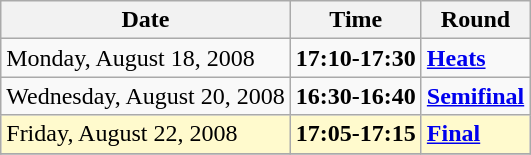<table class="wikitable">
<tr>
<th>Date</th>
<th>Time</th>
<th>Round</th>
</tr>
<tr>
<td>Monday, August 18, 2008</td>
<td><strong>17:10-17:30</strong></td>
<td><strong><a href='#'>Heats</a></strong></td>
</tr>
<tr>
<td>Wednesday, August 20, 2008</td>
<td><strong>16:30-16:40</strong></td>
<td><strong><a href='#'>Semifinal</a></strong></td>
</tr>
<tr>
<td style=background:lemonchiffon>Friday, August 22, 2008</td>
<td style=background:lemonchiffon><strong>17:05-17:15</strong></td>
<td style=background:lemonchiffon><strong><a href='#'>Final</a></strong></td>
</tr>
<tr>
</tr>
</table>
